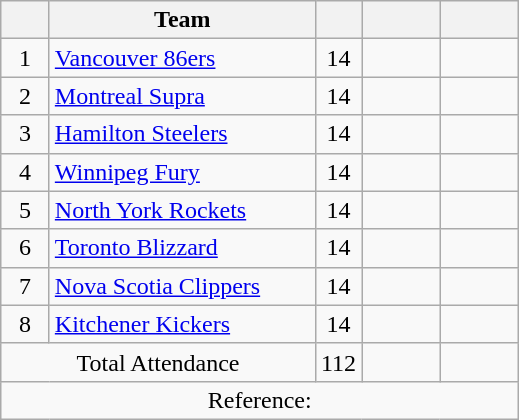<table class="wikitable">
<tr>
<th width=25></th>
<th width=170>Team</th>
<th></th>
<th width=45></th>
<th width=45></th>
</tr>
<tr>
<td align=center>1</td>
<td><a href='#'>Vancouver 86ers</a></td>
<td align="center">14</td>
<td align="center"></td>
<td align="center"></td>
</tr>
<tr>
<td align=center>2</td>
<td><a href='#'>Montreal Supra</a></td>
<td align="center">14</td>
<td align="center"></td>
<td align="center"></td>
</tr>
<tr>
<td align=center>3</td>
<td><a href='#'>Hamilton Steelers</a></td>
<td align="center">14</td>
<td align="center"></td>
<td align="center"></td>
</tr>
<tr>
<td align=center>4</td>
<td><a href='#'>Winnipeg Fury</a></td>
<td align="center">14</td>
<td align="center"></td>
<td align="center"></td>
</tr>
<tr>
<td align=center>5</td>
<td><a href='#'>North York Rockets</a></td>
<td align="center">14</td>
<td align="center"></td>
<td align="center"></td>
</tr>
<tr>
<td align=center>6</td>
<td><a href='#'>Toronto Blizzard</a></td>
<td align="center">14</td>
<td align="center"></td>
<td align="center"></td>
</tr>
<tr>
<td align=center>7</td>
<td><a href='#'>Nova Scotia Clippers</a></td>
<td align="center">14</td>
<td align="center"></td>
<td align="center"></td>
</tr>
<tr>
<td align=center>8</td>
<td><a href='#'>Kitchener Kickers</a></td>
<td align="center">14</td>
<td align="center"></td>
<td align="center"></td>
</tr>
<tr>
<td colspan=2 align=center>Total Attendance</td>
<td align="center">112</td>
<td align="center"></td>
<td align="center"></td>
</tr>
<tr>
<td colspan=5 align="center">Reference:</td>
</tr>
</table>
